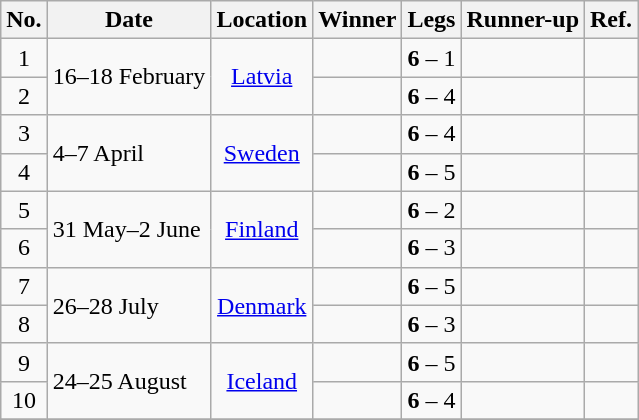<table class="wikitable">
<tr>
<th>No.</th>
<th>Date</th>
<th>Location</th>
<th>Winner</th>
<th>Legs</th>
<th>Runner-up</th>
<th>Ref.</th>
</tr>
<tr>
<td align=center>1</td>
<td align=left nowrap rowspan="2">16–18 February</td>
<td align="center" rowspan="2"> <a href='#'>Latvia</a></td>
<td align="right"></td>
<td align="center"><strong>6</strong> – 1</td>
<td></td>
<td align="center"></td>
</tr>
<tr>
<td align=center>2</td>
<td align="right"></td>
<td align="center"><strong>6</strong> – 4</td>
<td></td>
<td align="center"></td>
</tr>
<tr>
<td align=center>3</td>
<td align=left nowrap rowspan="2">4–7 April</td>
<td align="center" rowspan="2"> <a href='#'>Sweden</a></td>
<td align="right"></td>
<td align="center"><strong>6</strong> – 4</td>
<td></td>
<td align="center"></td>
</tr>
<tr>
<td align=center>4</td>
<td align="right"></td>
<td align="center"><strong>6</strong> – 5</td>
<td></td>
<td align="center"></td>
</tr>
<tr>
<td align=center>5</td>
<td align=left nowrap rowspan="2">31 May–2 June</td>
<td align="center" rowspan="2"> <a href='#'>Finland</a></td>
<td align="right"></td>
<td align="center"><strong>6</strong> – 2</td>
<td></td>
<td align="center"></td>
</tr>
<tr>
<td align=center>6</td>
<td align="right"></td>
<td align="center"><strong>6</strong> – 3</td>
<td></td>
<td align="center"></td>
</tr>
<tr>
<td align=center>7</td>
<td align=left nowrap rowspan="2">26–28 July</td>
<td align="center" rowspan="2"> <a href='#'>Denmark</a></td>
<td align="right"></td>
<td align="center"><strong>6</strong> – 5</td>
<td></td>
<td align="center"></td>
</tr>
<tr>
<td align=center>8</td>
<td align="right"></td>
<td align="center"><strong>6</strong> – 3</td>
<td></td>
<td align="center"></td>
</tr>
<tr>
<td align=center>9</td>
<td align=left nowrap rowspan="2">24–25 August</td>
<td align="center" rowspan="2"> <a href='#'>Iceland</a></td>
<td align="right"></td>
<td align="center"><strong>6</strong> – 5</td>
<td></td>
<td align="center"></td>
</tr>
<tr>
<td align=center>10</td>
<td align="right"></td>
<td align="center"><strong>6</strong> – 4</td>
<td></td>
<td align="center"></td>
</tr>
<tr>
</tr>
</table>
